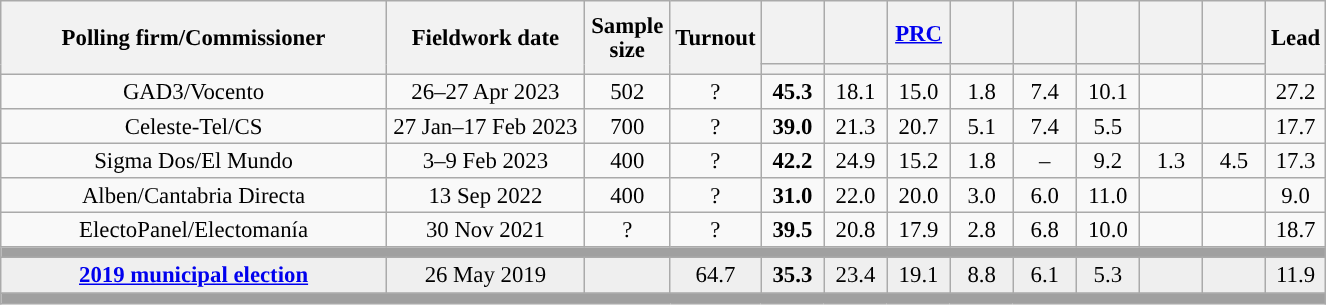<table class="wikitable collapsible" style="text-align:center; font-size:95%; line-height:16px;">
<tr style="height:42px;">
<th style="width:250px;" rowspan="2">Polling firm/Commissioner</th>
<th style="width:125px;" rowspan="2">Fieldwork date</th>
<th style="width:50px;" rowspan="2">Sample size</th>
<th style="width:45px;" rowspan="2">Turnout</th>
<th style="width:35px;"></th>
<th style="width:35px;"></th>
<th style="width:35px;"><a href='#'>PRC</a></th>
<th style="width:35px;"></th>
<th style="width:35px;"></th>
<th style="width:35px;"></th>
<th style="width:35px;"></th>
<th style="width:35px;"></th>
<th style="width:30px;" rowspan="2">Lead</th>
</tr>
<tr>
<th style="color:inherit;background:"></th>
<th style="color:inherit;background:"></th>
<th style="color:inherit;background:"></th>
<th style="color:inherit;background:"></th>
<th style="color:inherit;background:"></th>
<th style="color:inherit;background:"></th>
<th style="color:inherit;background:"></th>
<th style="color:inherit;background:"></th>
</tr>
<tr>
<td>GAD3/Vocento</td>
<td>26–27 Apr 2023</td>
<td>502</td>
<td>?</td>
<td><strong>45.3</strong><br></td>
<td>18.1<br></td>
<td>15.0<br></td>
<td>1.8<br></td>
<td>7.4<br></td>
<td>10.1<br></td>
<td></td>
<td></td>
<td style="background:">27.2</td>
</tr>
<tr>
<td>Celeste-Tel/CS</td>
<td>27 Jan–17 Feb 2023</td>
<td>700</td>
<td>?</td>
<td><strong>39.0</strong><br></td>
<td>21.3<br></td>
<td>20.7<br></td>
<td>5.1<br></td>
<td>7.4<br></td>
<td>5.5<br></td>
<td></td>
<td></td>
<td style="background:">17.7</td>
</tr>
<tr>
<td>Sigma Dos/El Mundo</td>
<td>3–9 Feb 2023</td>
<td>400</td>
<td>?</td>
<td><strong>42.2</strong><br></td>
<td>24.9<br></td>
<td>15.2<br></td>
<td>1.8<br></td>
<td>–</td>
<td>9.2<br></td>
<td>1.3<br></td>
<td>4.5<br></td>
<td style="background:">17.3</td>
</tr>
<tr>
<td>Alben/Cantabria Directa</td>
<td>13 Sep 2022</td>
<td>400</td>
<td>?</td>
<td><strong>31.0</strong><br></td>
<td>22.0<br></td>
<td>20.0<br></td>
<td>3.0<br></td>
<td>6.0<br></td>
<td>11.0<br></td>
<td></td>
<td></td>
<td style="background:">9.0</td>
</tr>
<tr>
<td>ElectoPanel/Electomanía</td>
<td>30 Nov 2021</td>
<td>?</td>
<td>?</td>
<td><strong>39.5</strong><br></td>
<td>20.8<br></td>
<td>17.9<br></td>
<td>2.8<br></td>
<td>6.8<br></td>
<td>10.0<br></td>
<td></td>
<td></td>
<td style="background:">18.7</td>
</tr>
<tr>
<td colspan="13" style="background:#A0A0A0"></td>
</tr>
<tr style="background:#EFEFEF;">
<td><strong><a href='#'>2019 municipal election</a></strong></td>
<td>26 May 2019</td>
<td></td>
<td>64.7</td>
<td><strong>35.3</strong><br></td>
<td>23.4<br></td>
<td>19.1<br></td>
<td>8.8<br></td>
<td>6.1<br></td>
<td>5.3<br></td>
<td></td>
<td></td>
<td style="background:">11.9</td>
</tr>
<tr>
<td colspan="13" style="background:#A0A0A0"></td>
</tr>
</table>
